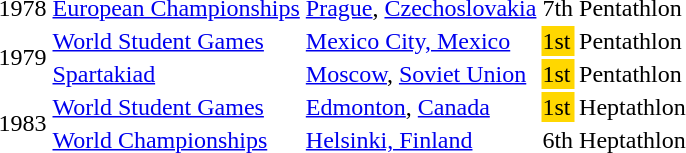<table>
<tr>
<td>1978</td>
<td><a href='#'>European Championships</a></td>
<td><a href='#'>Prague</a>, <a href='#'>Czechoslovakia</a></td>
<td>7th</td>
<td>Pentathlon</td>
</tr>
<tr>
<td rowspan=2>1979</td>
<td><a href='#'>World Student Games</a></td>
<td><a href='#'>Mexico City, Mexico</a></td>
<td bgcolor="gold">1st</td>
<td>Pentathlon</td>
</tr>
<tr>
<td><a href='#'>Spartakiad</a></td>
<td><a href='#'>Moscow</a>, <a href='#'>Soviet Union</a></td>
<td bgcolor="gold">1st</td>
<td>Pentathlon</td>
</tr>
<tr>
<td rowspan=2>1983</td>
<td><a href='#'>World Student Games</a></td>
<td><a href='#'>Edmonton</a>, <a href='#'>Canada</a></td>
<td bgcolor="gold">1st</td>
<td>Heptathlon</td>
</tr>
<tr>
<td><a href='#'>World Championships</a></td>
<td><a href='#'>Helsinki, Finland</a></td>
<td>6th</td>
<td>Heptathlon</td>
</tr>
</table>
